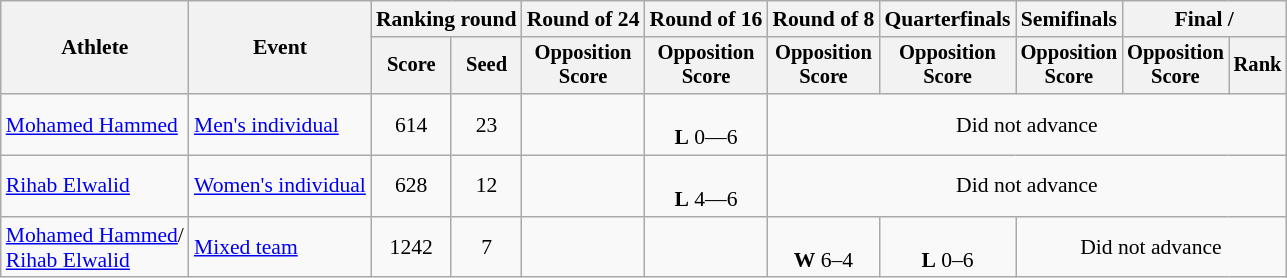<table class="wikitable" style="font-size:90%">
<tr>
<th rowspan=2>Athlete</th>
<th rowspan=2>Event</th>
<th colspan="2">Ranking round</th>
<th>Round of 24</th>
<th>Round of 16</th>
<th>Round of 8</th>
<th>Quarterfinals</th>
<th>Semifinals</th>
<th colspan="2">Final / </th>
</tr>
<tr style="font-size:95%">
<th>Score</th>
<th>Seed</th>
<th>Opposition<br>Score</th>
<th>Opposition<br>Score</th>
<th>Opposition<br>Score</th>
<th>Opposition<br>Score</th>
<th>Opposition<br>Score</th>
<th>Opposition<br>Score</th>
<th>Rank</th>
</tr>
<tr align=center>
<td align=left><a href='#'>Mohamed Hammed</a></td>
<td align=left><a href='#'>Men's individual</a></td>
<td>614</td>
<td>23</td>
<td></td>
<td><br> <strong>L</strong> 0—6</td>
<td colspan=6>Did not advance</td>
</tr>
<tr align=center>
<td align=left><a href='#'>Rihab Elwalid</a></td>
<td align=left><a href='#'>Women's individual</a></td>
<td>628</td>
<td>12</td>
<td></td>
<td><br> <strong>L</strong> 4—6</td>
<td colspan=5>Did not advance</td>
</tr>
<tr align=center>
<td align=left><a href='#'>Mohamed Hammed</a>/<br><a href='#'>Rihab Elwalid</a></td>
<td align=left><a href='#'>Mixed team</a></td>
<td>1242</td>
<td>7</td>
<td></td>
<td></td>
<td><br><strong>W</strong> 6–4</td>
<td><br><strong>L</strong> 0–6</td>
<td colspan=3>Did not advance</td>
</tr>
</table>
